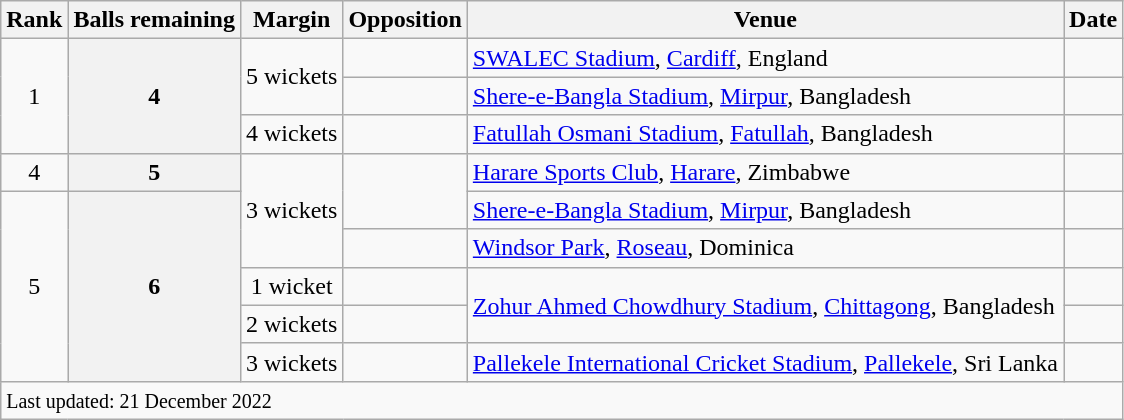<table class="wikitable plainrowheaders sortable">
<tr>
<th scope=col>Rank</th>
<th scope=col>Balls remaining</th>
<th scope=col>Margin</th>
<th scope=col>Opposition</th>
<th scope=col>Venue</th>
<th scope=col>Date</th>
</tr>
<tr>
<td align=center rowspan=3>1</td>
<th scope=row style=text-align:center; rowspan=3>4</th>
<td scope=row style=text-align:center; rowspan=2>5 wickets</td>
<td></td>
<td><a href='#'>SWALEC Stadium</a>, <a href='#'>Cardiff</a>, England</td>
<td></td>
</tr>
<tr>
<td></td>
<td><a href='#'>Shere-e-Bangla Stadium</a>, <a href='#'>Mirpur</a>, Bangladesh</td>
<td></td>
</tr>
<tr>
<td scope=row style=text-align:center;>4 wickets</td>
<td></td>
<td><a href='#'>Fatullah Osmani Stadium</a>, <a href='#'>Fatullah</a>, Bangladesh</td>
<td></td>
</tr>
<tr>
<td align=center>4</td>
<th scope=row style=text-align:center;>5</th>
<td scope=row style=text-align:center; rowspan=3>3 wickets</td>
<td rowspan=2></td>
<td><a href='#'>Harare Sports Club</a>, <a href='#'>Harare</a>, Zimbabwe</td>
<td></td>
</tr>
<tr>
<td align=center rowspan=5>5</td>
<th scope=row style=text-align:center; rowspan=5>6</th>
<td><a href='#'>Shere-e-Bangla Stadium</a>, <a href='#'>Mirpur</a>, Bangladesh</td>
<td></td>
</tr>
<tr>
<td></td>
<td><a href='#'>Windsor Park</a>, <a href='#'>Roseau</a>, Dominica</td>
<td></td>
</tr>
<tr>
<td scope=row style=text-align:center;>1 wicket</td>
<td></td>
<td rowspan=2><a href='#'>Zohur Ahmed Chowdhury Stadium</a>, <a href='#'>Chittagong</a>, Bangladesh</td>
<td></td>
</tr>
<tr>
<td scope=row style=text-align:center;>2 wickets</td>
<td></td>
<td> </td>
</tr>
<tr>
<td scope=row style=text-align:center;>3 wickets</td>
<td></td>
<td><a href='#'>Pallekele International Cricket Stadium</a>, <a href='#'>Pallekele</a>, Sri Lanka</td>
<td></td>
</tr>
<tr class=sortbottom>
<td colspan=6><small>Last updated: 21 December 2022</small></td>
</tr>
</table>
